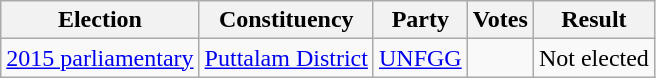<table class="wikitable" style="text-align:left;">
<tr>
<th scope=col>Election</th>
<th scope=col>Constituency</th>
<th scope=col>Party</th>
<th scope=col>Votes</th>
<th scope=col>Result</th>
</tr>
<tr>
<td><a href='#'>2015 parliamentary</a></td>
<td><a href='#'>Puttalam District</a></td>
<td><a href='#'>UNFGG</a></td>
<td></td>
<td>Not elected</td>
</tr>
</table>
